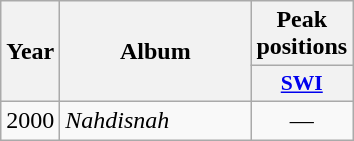<table class="wikitable">
<tr>
<th align="center" rowspan="2" width="10">Year</th>
<th align="center" rowspan="2" width="120">Album</th>
<th align="center" colspan="1" width="20">Peak positions</th>
</tr>
<tr>
<th scope="col" style="width:3em;font-size:90%;"><a href='#'>SWI</a><br></th>
</tr>
<tr>
<td style="text-align:center;">2000</td>
<td><em>Nahdisnah</em></td>
<td style="text-align:center;">—</td>
</tr>
</table>
